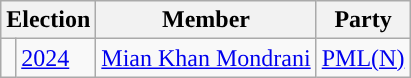<table class="wikitable">
<tr>
<th colspan="2">Election</th>
<th>Member</th>
<th>Party</th>
</tr>
<tr>
<td style="background-color: "></td>
<td><a href='#'>2024</a></td>
<td><a href='#'>Mian Khan Mondrani</a></td>
<td><a href='#'>PML(N)</a></td>
</tr>
</table>
